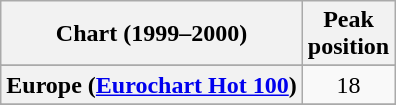<table class="wikitable sortable plainrowheaders" style="text-align:center">
<tr>
<th>Chart (1999–2000)</th>
<th>Peak<br>position</th>
</tr>
<tr>
</tr>
<tr>
<th scope="row">Europe (<a href='#'>Eurochart Hot 100</a>)</th>
<td>18</td>
</tr>
<tr>
</tr>
<tr>
</tr>
<tr>
</tr>
<tr>
</tr>
<tr>
</tr>
<tr>
</tr>
<tr>
</tr>
</table>
